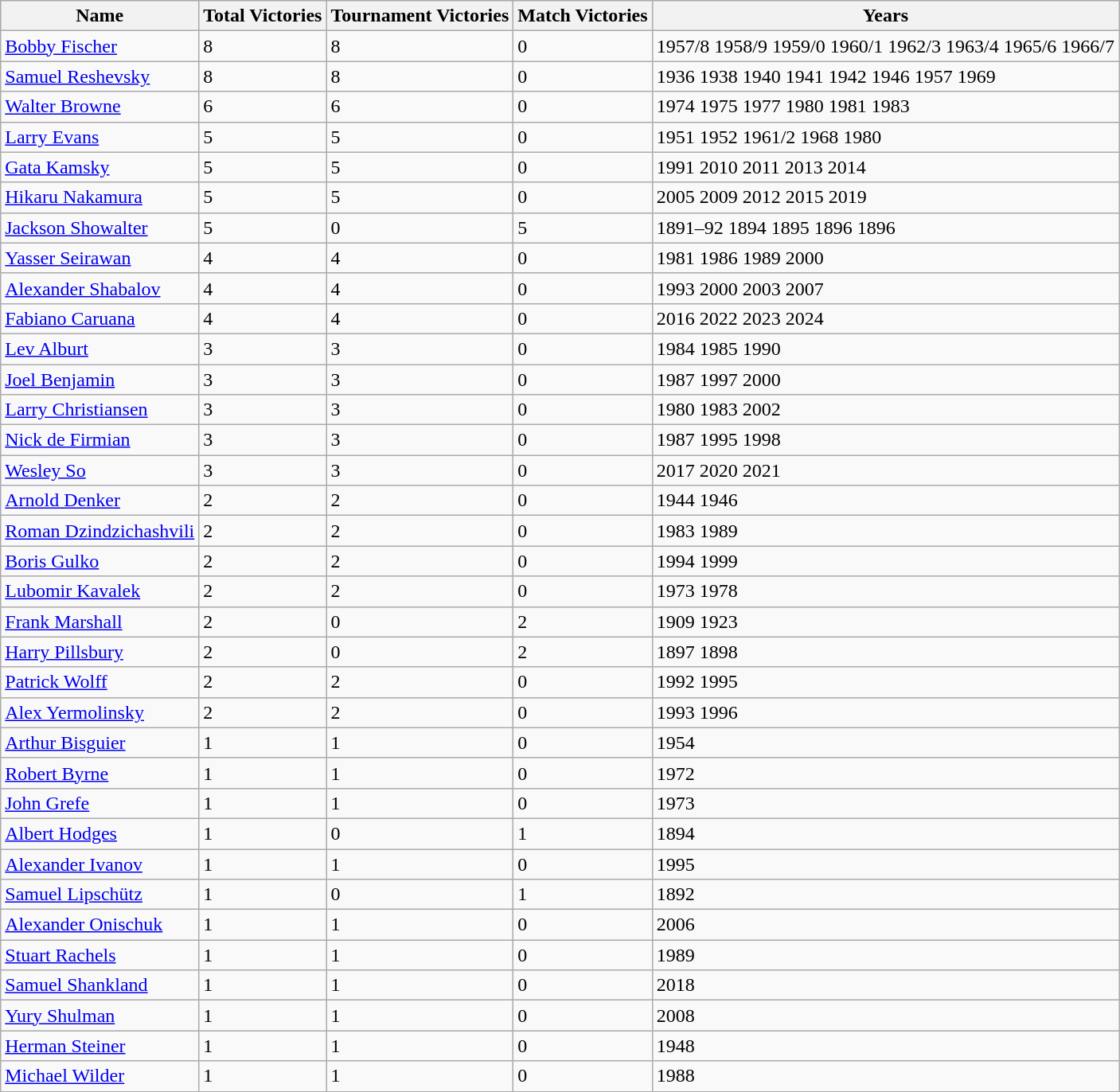<table class="wikitable sortable">
<tr>
<th>Name</th>
<th>Total Victories</th>
<th>Tournament Victories</th>
<th>Match Victories</th>
<th>Years</th>
</tr>
<tr>
<td><a href='#'>Bobby Fischer</a></td>
<td>8</td>
<td>8</td>
<td>0</td>
<td>1957/8 1958/9 1959/0 1960/1 1962/3 1963/4 1965/6 1966/7</td>
</tr>
<tr>
<td><a href='#'>Samuel Reshevsky</a></td>
<td>8</td>
<td>8</td>
<td>0</td>
<td>1936 1938 1940 1941 1942 1946 1957 1969</td>
</tr>
<tr>
<td><a href='#'>Walter Browne</a></td>
<td>6</td>
<td>6</td>
<td>0</td>
<td>1974 1975 1977 1980 1981 1983</td>
</tr>
<tr>
<td><a href='#'>Larry Evans</a></td>
<td>5</td>
<td>5</td>
<td>0</td>
<td>1951 1952 1961/2 1968 1980</td>
</tr>
<tr>
<td><a href='#'>Gata Kamsky</a></td>
<td>5</td>
<td>5</td>
<td>0</td>
<td>1991 2010 2011 2013 2014</td>
</tr>
<tr>
<td><a href='#'>Hikaru Nakamura</a></td>
<td>5</td>
<td>5</td>
<td>0</td>
<td>2005 2009 2012 2015 2019</td>
</tr>
<tr>
<td><a href='#'>Jackson Showalter</a></td>
<td>5</td>
<td>0</td>
<td>5</td>
<td>1891–92 1894 1895 1896 1896</td>
</tr>
<tr>
<td><a href='#'>Yasser Seirawan</a></td>
<td>4</td>
<td>4</td>
<td>0</td>
<td>1981 1986 1989 2000</td>
</tr>
<tr>
<td><a href='#'>Alexander Shabalov</a></td>
<td>4</td>
<td>4</td>
<td>0</td>
<td>1993 2000 2003 2007</td>
</tr>
<tr>
<td><a href='#'>Fabiano Caruana</a></td>
<td>4</td>
<td>4</td>
<td>0</td>
<td>2016 2022 2023 2024</td>
</tr>
<tr>
<td><a href='#'>Lev Alburt</a></td>
<td>3</td>
<td>3</td>
<td>0</td>
<td>1984 1985 1990</td>
</tr>
<tr>
<td><a href='#'>Joel Benjamin</a></td>
<td>3</td>
<td>3</td>
<td>0</td>
<td>1987 1997 2000</td>
</tr>
<tr>
<td><a href='#'>Larry Christiansen</a></td>
<td>3</td>
<td>3</td>
<td>0</td>
<td>1980 1983 2002</td>
</tr>
<tr>
<td><a href='#'>Nick de Firmian</a></td>
<td>3</td>
<td>3</td>
<td>0</td>
<td>1987 1995 1998</td>
</tr>
<tr>
<td><a href='#'>Wesley So</a></td>
<td>3</td>
<td>3</td>
<td>0</td>
<td>2017 2020 2021</td>
</tr>
<tr>
<td><a href='#'>Arnold Denker</a></td>
<td>2</td>
<td>2</td>
<td>0</td>
<td>1944 1946</td>
</tr>
<tr>
<td><a href='#'>Roman Dzindzichashvili</a></td>
<td>2</td>
<td>2</td>
<td>0</td>
<td>1983 1989</td>
</tr>
<tr>
<td><a href='#'>Boris Gulko</a></td>
<td>2</td>
<td>2</td>
<td>0</td>
<td>1994 1999</td>
</tr>
<tr>
<td><a href='#'>Lubomir Kavalek</a></td>
<td>2</td>
<td>2</td>
<td>0</td>
<td>1973 1978</td>
</tr>
<tr>
<td><a href='#'>Frank Marshall</a></td>
<td>2</td>
<td>0</td>
<td>2</td>
<td>1909 1923</td>
</tr>
<tr>
<td><a href='#'>Harry Pillsbury</a></td>
<td>2</td>
<td>0</td>
<td>2</td>
<td>1897 1898</td>
</tr>
<tr>
<td><a href='#'>Patrick Wolff</a></td>
<td>2</td>
<td>2</td>
<td>0</td>
<td>1992 1995</td>
</tr>
<tr>
<td><a href='#'>Alex Yermolinsky</a></td>
<td>2</td>
<td>2</td>
<td>0</td>
<td>1993 1996</td>
</tr>
<tr>
<td><a href='#'>Arthur Bisguier</a></td>
<td>1</td>
<td>1</td>
<td>0</td>
<td>1954</td>
</tr>
<tr>
<td><a href='#'>Robert Byrne</a></td>
<td>1</td>
<td>1</td>
<td>0</td>
<td>1972</td>
</tr>
<tr>
<td><a href='#'>John Grefe</a></td>
<td>1</td>
<td>1</td>
<td>0</td>
<td>1973</td>
</tr>
<tr>
<td><a href='#'>Albert Hodges</a></td>
<td>1</td>
<td>0</td>
<td>1</td>
<td>1894</td>
</tr>
<tr>
<td><a href='#'>Alexander Ivanov</a></td>
<td>1</td>
<td>1</td>
<td>0</td>
<td>1995</td>
</tr>
<tr>
<td><a href='#'>Samuel Lipschütz</a></td>
<td>1</td>
<td>0</td>
<td>1</td>
<td>1892</td>
</tr>
<tr>
<td><a href='#'>Alexander Onischuk</a></td>
<td>1</td>
<td>1</td>
<td>0</td>
<td>2006</td>
</tr>
<tr>
<td><a href='#'>Stuart Rachels</a></td>
<td>1</td>
<td>1</td>
<td>0</td>
<td>1989</td>
</tr>
<tr>
<td><a href='#'>Samuel Shankland</a></td>
<td>1</td>
<td>1</td>
<td>0</td>
<td>2018</td>
</tr>
<tr>
<td><a href='#'>Yury Shulman</a></td>
<td>1</td>
<td>1</td>
<td>0</td>
<td>2008</td>
</tr>
<tr>
<td><a href='#'>Herman Steiner</a></td>
<td>1</td>
<td>1</td>
<td>0</td>
<td>1948</td>
</tr>
<tr>
<td><a href='#'>Michael Wilder</a></td>
<td>1</td>
<td>1</td>
<td>0</td>
<td>1988</td>
</tr>
</table>
